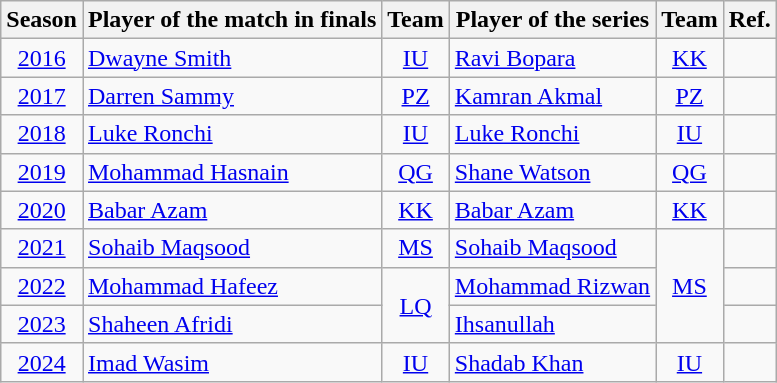<table class="wikitable" style="text-align:center;">
<tr>
<th>Season</th>
<th>Player of the match in finals</th>
<th>Team</th>
<th>Player of the series</th>
<th>Team</th>
<th>Ref.</th>
</tr>
<tr>
<td><a href='#'>2016</a></td>
<td style="text-align:left"><a href='#'>Dwayne Smith</a></td>
<td><a href='#'>IU</a></td>
<td style="text-align:left"><a href='#'>Ravi Bopara</a></td>
<td><a href='#'>KK</a></td>
<td></td>
</tr>
<tr>
<td><a href='#'>2017</a></td>
<td style="text-align:left"><a href='#'>Darren Sammy</a></td>
<td><a href='#'>PZ</a></td>
<td style="text-align:left"><a href='#'>Kamran Akmal</a></td>
<td><a href='#'>PZ</a></td>
<td></td>
</tr>
<tr>
<td><a href='#'>2018</a></td>
<td style="text-align:left"><a href='#'>Luke Ronchi</a></td>
<td><a href='#'>IU</a></td>
<td style="text-align:left"><a href='#'>Luke Ronchi</a></td>
<td><a href='#'>IU</a></td>
<td></td>
</tr>
<tr>
<td><a href='#'>2019</a></td>
<td style="text-align:left"><a href='#'>Mohammad Hasnain</a></td>
<td><a href='#'>QG</a></td>
<td style="text-align:left"><a href='#'>Shane Watson</a></td>
<td><a href='#'>QG</a></td>
<td></td>
</tr>
<tr>
<td><a href='#'>2020</a></td>
<td style="text-align:left"><a href='#'>Babar Azam</a></td>
<td><a href='#'>KK</a></td>
<td style="text-align:left"><a href='#'>Babar Azam</a></td>
<td><a href='#'>KK</a></td>
<td></td>
</tr>
<tr>
<td><a href='#'>2021</a></td>
<td style="text-align:left"><a href='#'>Sohaib Maqsood</a></td>
<td><a href='#'>MS</a></td>
<td style="text-align:left"><a href='#'>Sohaib Maqsood</a></td>
<td rowspan="3"><a href='#'>MS</a></td>
<td></td>
</tr>
<tr>
<td><a href='#'>2022</a></td>
<td style="text-align:left"><a href='#'>Mohammad Hafeez</a></td>
<td rowspan="2"><a href='#'>LQ</a></td>
<td style="text-align:left"><a href='#'>Mohammad Rizwan</a></td>
<td></td>
</tr>
<tr>
<td><a href='#'>2023</a></td>
<td style="text-align:left"><a href='#'>Shaheen Afridi</a></td>
<td style="text-align:left"><a href='#'>Ihsanullah</a></td>
<td></td>
</tr>
<tr>
<td><a href='#'>2024</a></td>
<td style="text-align:left"><a href='#'>Imad Wasim</a></td>
<td><a href='#'>IU</a></td>
<td style="text-align:left"><a href='#'>Shadab Khan</a></td>
<td><a href='#'>IU</a></td>
<td></td>
</tr>
</table>
